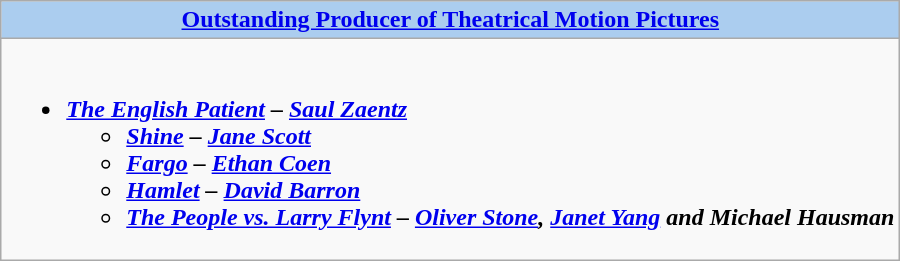<table class="wikitable">
<tr>
<th colspan="2" style="background:#abcdef;"><a href='#'>Outstanding Producer of Theatrical Motion Pictures</a></th>
</tr>
<tr>
<td colspan="2" style="vertical-align:top;"><br><ul><li><strong><em><a href='#'>The English Patient</a><em> – <a href='#'>Saul Zaentz</a><strong><ul><li></em><a href='#'>Shine</a><em> – <a href='#'>Jane Scott</a></li><li></em><a href='#'>Fargo</a><em> – <a href='#'>Ethan Coen</a></li><li></em><a href='#'>Hamlet</a><em> – <a href='#'>David Barron</a></li><li></em><a href='#'>The People vs. Larry Flynt</a><em> – <a href='#'>Oliver Stone</a>, <a href='#'>Janet Yang</a> and Michael Hausman</li></ul></li></ul></td>
</tr>
</table>
